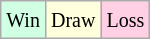<table class="wikitable">
<tr>
<td style="background:#d0ffe3;"><small>Win</small></td>
<td style="background:#ffd;"><small>Draw</small></td>
<td style="background:#ffd0e3;"><small>Loss</small></td>
</tr>
</table>
